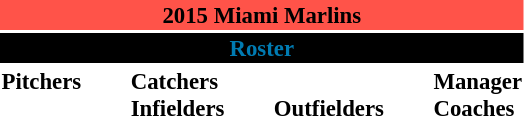<table class="toccolours" style="font-size: 95%;">
<tr>
<th colspan="10" style="background:#FF5349; color:black; text-align:center;">2015 Miami Marlins</th>
</tr>
<tr>
<td colspan="10" style="background:black; color:#007BB2;  text-align:center;"><strong>Roster</strong></td>
</tr>
<tr>
<td valign="top"><strong>Pitchers</strong><br>


























</td>
<td style="width:25px;"></td>
<td valign="top"><strong>Catchers</strong><br>




<strong>Infielders</strong>










</td>
<td style="width:25px;"></td>
<td valign="top"><br><strong>Outfielders</strong>






</td>
<td style="width:25px;"></td>
<td valign="top"><strong>Manager</strong><br>

<strong>Coaches</strong>
  
 
  
 
 
 
 
 
 
 </td>
</tr>
</table>
